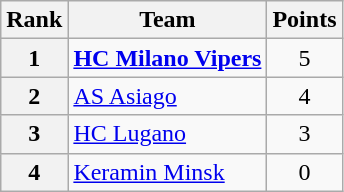<table class="wikitable" style="text-align: center;">
<tr>
<th>Rank</th>
<th>Team</th>
<th>Points</th>
</tr>
<tr>
<th>1</th>
<td style="text-align: left;"> <strong><a href='#'>HC Milano Vipers</a></strong></td>
<td>5</td>
</tr>
<tr>
<th>2</th>
<td style="text-align: left;"> <a href='#'>AS Asiago</a></td>
<td>4</td>
</tr>
<tr>
<th>3</th>
<td style="text-align: left;"> <a href='#'>HC Lugano</a></td>
<td>3</td>
</tr>
<tr>
<th>4</th>
<td style="text-align: left;"> <a href='#'>Keramin Minsk</a></td>
<td>0</td>
</tr>
</table>
